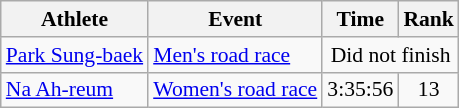<table class="wikitable" style="font-size:90%">
<tr>
<th>Athlete</th>
<th>Event</th>
<th>Time</th>
<th>Rank</th>
</tr>
<tr align=center>
<td align=left><a href='#'>Park Sung-baek</a></td>
<td align=left><a href='#'>Men's road race</a></td>
<td colspan=2>Did not finish</td>
</tr>
<tr align=center>
<td align=left><a href='#'>Na Ah-reum</a></td>
<td align=left><a href='#'>Women's road race</a></td>
<td>3:35:56</td>
<td>13</td>
</tr>
</table>
